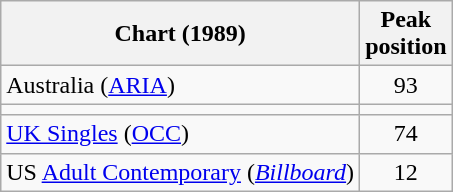<table class="wikitable sortable">
<tr>
<th align="left">Chart (1989)</th>
<th align="left">Peak<br>position</th>
</tr>
<tr>
<td>Australia (<a href='#'>ARIA</a>)</td>
<td style="text-align:center;">93</td>
</tr>
<tr>
<td></td>
</tr>
<tr>
<td><a href='#'>UK Singles</a> (<a href='#'>OCC</a>)</td>
<td style="text-align:center;">74</td>
</tr>
<tr>
<td>US <a href='#'>Adult Contemporary</a> (<em><a href='#'>Billboard</a></em>)</td>
<td style="text-align:center;">12</td>
</tr>
</table>
